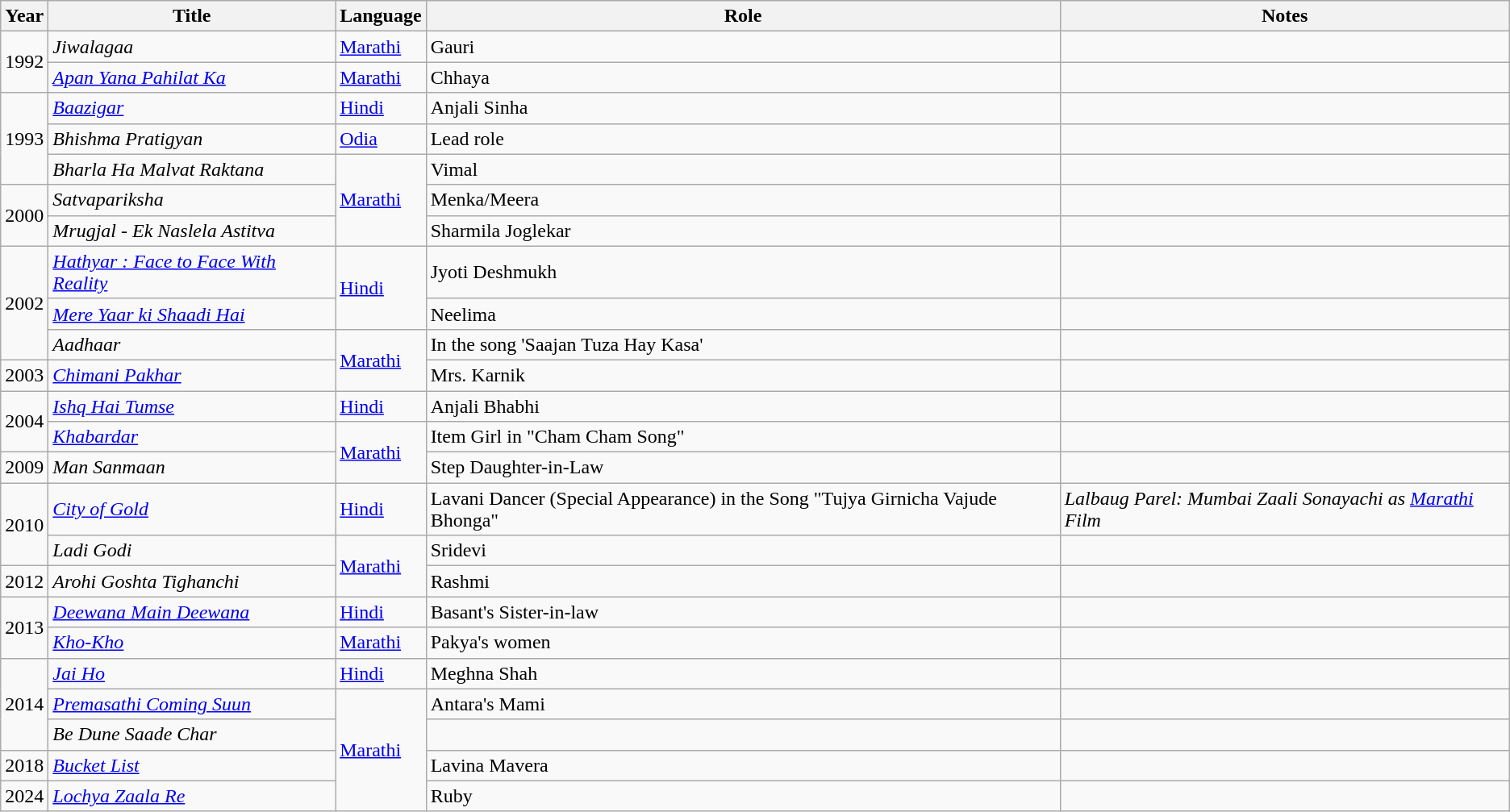<table class="wikitable sortable">
<tr>
<th>Year</th>
<th>Title</th>
<th>Language</th>
<th>Role</th>
<th>Notes</th>
</tr>
<tr>
<td rowspan="2">1992</td>
<td><em>Jiwalagaa</em></td>
<td><a href='#'>Marathi</a></td>
<td>Gauri</td>
<td></td>
</tr>
<tr>
<td><em><a href='#'>Apan Yana Pahilat Ka</a></em></td>
<td><a href='#'>Marathi</a></td>
<td>Chhaya</td>
<td></td>
</tr>
<tr>
<td rowspan="3">1993</td>
<td><em><a href='#'>Baazigar</a></em></td>
<td><a href='#'>Hindi</a></td>
<td>Anjali Sinha</td>
<td></td>
</tr>
<tr>
<td><em>Bhishma Pratigyan</em></td>
<td><a href='#'>Odia</a></td>
<td>Lead role</td>
<td></td>
</tr>
<tr>
<td><em>Bharla Ha Malvat Raktana</em></td>
<td rowspan="3"><a href='#'>Marathi</a></td>
<td>Vimal</td>
<td></td>
</tr>
<tr>
<td rowspan="2">2000</td>
<td><em>Satvapariksha</em></td>
<td>Menka/Meera</td>
<td></td>
</tr>
<tr>
<td><em>Mrugjal - Ek Naslela Astitva</em></td>
<td>Sharmila Joglekar</td>
<td></td>
</tr>
<tr>
<td rowspan="3">2002</td>
<td><em><a href='#'>Hathyar : Face to Face With Reality</a></em></td>
<td rowspan="2"><a href='#'>Hindi</a></td>
<td>Jyoti Deshmukh</td>
<td></td>
</tr>
<tr>
<td><em><a href='#'>Mere Yaar ki Shaadi Hai</a></em></td>
<td>Neelima</td>
<td></td>
</tr>
<tr>
<td><em>Aadhaar</em></td>
<td rowspan="2"><a href='#'>Marathi</a></td>
<td>In the song 'Saajan Tuza Hay Kasa'</td>
<td></td>
</tr>
<tr>
<td>2003</td>
<td><em><a href='#'>Chimani Pakhar</a></em></td>
<td>Mrs. Karnik</td>
<td></td>
</tr>
<tr>
<td rowspan="2">2004</td>
<td><em><a href='#'>Ishq Hai Tumse</a></em></td>
<td><a href='#'>Hindi</a></td>
<td>Anjali Bhabhi</td>
<td></td>
</tr>
<tr>
<td><em><a href='#'>Khabardar</a></em></td>
<td rowspan="2"><a href='#'>Marathi</a></td>
<td>Item Girl in "Cham Cham Song"</td>
<td></td>
</tr>
<tr>
<td>2009</td>
<td><em>Man Sanmaan</em></td>
<td>Step Daughter-in-Law</td>
<td></td>
</tr>
<tr>
<td rowspan="2">2010</td>
<td><em><a href='#'>City of Gold</a></em></td>
<td><a href='#'>Hindi</a></td>
<td>Lavani Dancer (Special Appearance) in the Song "Tujya Girnicha Vajude Bhonga"</td>
<td><em>Lalbaug Parel: Mumbai Zaali Sonayachi as <a href='#'>Marathi</a> Film</em></td>
</tr>
<tr>
<td><em>Ladi Godi</em></td>
<td rowspan="2"><a href='#'>Marathi</a></td>
<td>Sridevi</td>
<td></td>
</tr>
<tr>
<td>2012</td>
<td><em>Arohi Goshta Tighanchi</em></td>
<td>Rashmi</td>
<td></td>
</tr>
<tr>
<td rowspan="2">2013</td>
<td><em><a href='#'>Deewana Main Deewana</a></em></td>
<td><a href='#'>Hindi</a></td>
<td>Basant's Sister-in-law</td>
<td></td>
</tr>
<tr>
<td><em><a href='#'>Kho-Kho</a></em></td>
<td><a href='#'>Marathi</a></td>
<td>Pakya's women</td>
<td></td>
</tr>
<tr>
<td rowspan="3">2014</td>
<td><em><a href='#'>Jai Ho</a></em></td>
<td><a href='#'>Hindi</a></td>
<td>Meghna Shah</td>
<td></td>
</tr>
<tr>
<td><em><a href='#'>Premasathi Coming Suun</a></em></td>
<td rowspan="4"><a href='#'>Marathi</a></td>
<td>Antara's Mami</td>
<td></td>
</tr>
<tr>
<td><em>Be Dune Saade Char</em></td>
<td></td>
<td></td>
</tr>
<tr>
<td>2018</td>
<td><em><a href='#'>Bucket List</a></em></td>
<td>Lavina Mavera</td>
<td></td>
</tr>
<tr>
<td>2024</td>
<td><em><a href='#'>Lochya Zaala Re</a></em></td>
<td>Ruby</td>
<td></td>
</tr>
</table>
